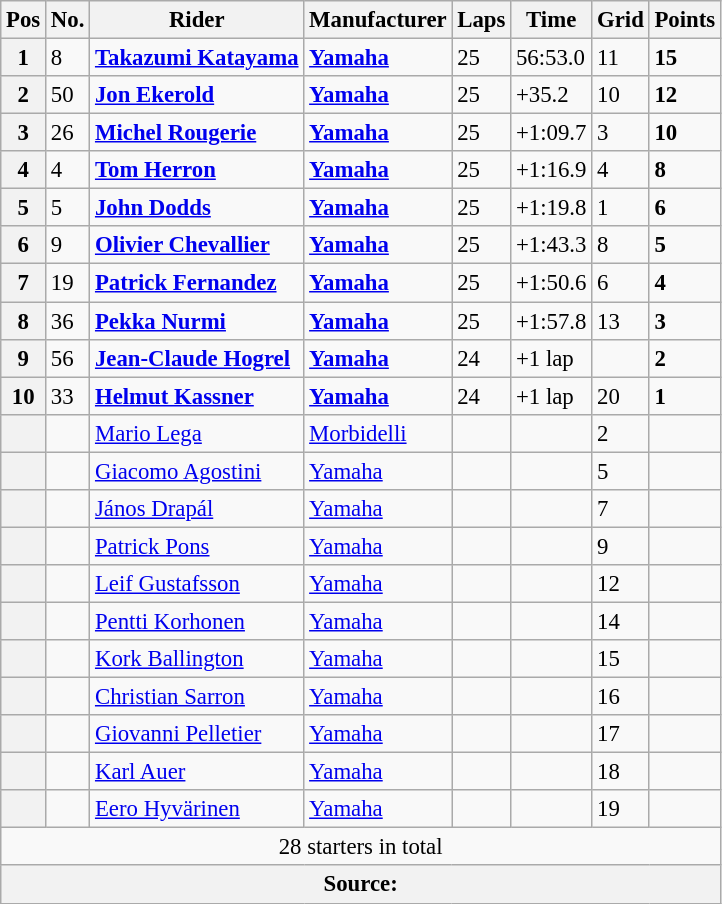<table class="wikitable" style="font-size: 95%;">
<tr>
<th>Pos</th>
<th>No.</th>
<th>Rider</th>
<th>Manufacturer</th>
<th>Laps</th>
<th>Time</th>
<th>Grid</th>
<th>Points</th>
</tr>
<tr>
<th>1</th>
<td>8</td>
<td> <strong><a href='#'>Takazumi Katayama</a></strong></td>
<td><strong><a href='#'>Yamaha</a></strong></td>
<td>25</td>
<td>56:53.0</td>
<td>11</td>
<td><strong>15</strong></td>
</tr>
<tr>
<th>2</th>
<td>50</td>
<td> <strong><a href='#'>Jon Ekerold</a></strong></td>
<td><strong><a href='#'>Yamaha</a></strong></td>
<td>25</td>
<td>+35.2</td>
<td>10</td>
<td><strong>12</strong></td>
</tr>
<tr>
<th>3</th>
<td>26</td>
<td> <strong><a href='#'>Michel Rougerie</a></strong></td>
<td><strong><a href='#'>Yamaha</a></strong></td>
<td>25</td>
<td>+1:09.7</td>
<td>3</td>
<td><strong>10</strong></td>
</tr>
<tr>
<th>4</th>
<td>4</td>
<td> <strong><a href='#'>Tom Herron</a></strong></td>
<td><strong><a href='#'>Yamaha</a></strong></td>
<td>25</td>
<td>+1:16.9</td>
<td>4</td>
<td><strong>8</strong></td>
</tr>
<tr>
<th>5</th>
<td>5</td>
<td> <strong><a href='#'>John Dodds</a></strong></td>
<td><strong><a href='#'>Yamaha</a></strong></td>
<td>25</td>
<td>+1:19.8</td>
<td>1</td>
<td><strong>6</strong></td>
</tr>
<tr>
<th>6</th>
<td>9</td>
<td> <strong><a href='#'>Olivier Chevallier</a></strong></td>
<td><strong><a href='#'>Yamaha</a></strong></td>
<td>25</td>
<td>+1:43.3</td>
<td>8</td>
<td><strong>5</strong></td>
</tr>
<tr>
<th>7</th>
<td>19</td>
<td> <strong><a href='#'>Patrick Fernandez</a></strong></td>
<td><strong><a href='#'>Yamaha</a></strong></td>
<td>25</td>
<td>+1:50.6</td>
<td>6</td>
<td><strong>4</strong></td>
</tr>
<tr>
<th>8</th>
<td>36</td>
<td> <strong><a href='#'>Pekka Nurmi</a></strong></td>
<td><strong><a href='#'>Yamaha</a></strong></td>
<td>25</td>
<td>+1:57.8</td>
<td>13</td>
<td><strong>3</strong></td>
</tr>
<tr>
<th>9</th>
<td>56</td>
<td> <strong><a href='#'>Jean-Claude Hogrel</a></strong></td>
<td><strong><a href='#'>Yamaha</a></strong></td>
<td>24</td>
<td>+1 lap</td>
<td></td>
<td><strong>2</strong></td>
</tr>
<tr>
<th>10</th>
<td>33</td>
<td> <strong><a href='#'>Helmut Kassner</a></strong></td>
<td><strong><a href='#'>Yamaha</a></strong></td>
<td>24</td>
<td>+1 lap</td>
<td>20</td>
<td><strong>1</strong></td>
</tr>
<tr>
<th></th>
<td></td>
<td> <a href='#'>Mario Lega</a></td>
<td><a href='#'>Morbidelli</a></td>
<td></td>
<td></td>
<td>2</td>
<td></td>
</tr>
<tr>
<th></th>
<td></td>
<td> <a href='#'>Giacomo Agostini</a></td>
<td><a href='#'>Yamaha</a></td>
<td></td>
<td></td>
<td>5</td>
<td></td>
</tr>
<tr>
<th></th>
<td></td>
<td> <a href='#'>János Drapál</a></td>
<td><a href='#'>Yamaha</a></td>
<td></td>
<td></td>
<td>7</td>
<td></td>
</tr>
<tr>
<th></th>
<td></td>
<td> <a href='#'>Patrick Pons</a></td>
<td><a href='#'>Yamaha</a></td>
<td></td>
<td></td>
<td>9</td>
<td></td>
</tr>
<tr>
<th></th>
<td></td>
<td> <a href='#'>Leif Gustafsson</a></td>
<td><a href='#'>Yamaha</a></td>
<td></td>
<td></td>
<td>12</td>
<td></td>
</tr>
<tr>
<th></th>
<td></td>
<td> <a href='#'>Pentti Korhonen</a></td>
<td><a href='#'>Yamaha</a></td>
<td></td>
<td></td>
<td>14</td>
<td></td>
</tr>
<tr>
<th></th>
<td></td>
<td> <a href='#'>Kork Ballington</a></td>
<td><a href='#'>Yamaha</a></td>
<td></td>
<td></td>
<td>15</td>
<td></td>
</tr>
<tr>
<th></th>
<td></td>
<td> <a href='#'>Christian Sarron</a></td>
<td><a href='#'>Yamaha</a></td>
<td></td>
<td></td>
<td>16</td>
<td></td>
</tr>
<tr>
<th></th>
<td></td>
<td> <a href='#'>Giovanni Pelletier</a></td>
<td><a href='#'>Yamaha</a></td>
<td></td>
<td></td>
<td>17</td>
<td></td>
</tr>
<tr>
<th></th>
<td></td>
<td> <a href='#'>Karl Auer</a></td>
<td><a href='#'>Yamaha</a></td>
<td></td>
<td></td>
<td>18</td>
<td></td>
</tr>
<tr>
<th></th>
<td></td>
<td> <a href='#'>Eero Hyvärinen</a></td>
<td><a href='#'>Yamaha</a></td>
<td></td>
<td></td>
<td>19</td>
<td></td>
</tr>
<tr>
<td colspan=8 align=center>28 starters in total</td>
</tr>
<tr>
<th colspan=8>Source: </th>
</tr>
</table>
